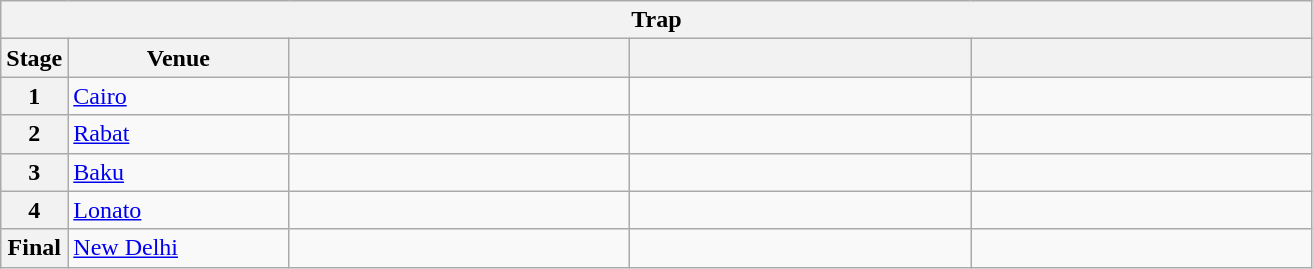<table class="wikitable">
<tr>
<th colspan="5">Trap</th>
</tr>
<tr>
<th>Stage</th>
<th width=140>Venue</th>
<th width=220></th>
<th width=220></th>
<th width=220></th>
</tr>
<tr>
<th>1</th>
<td> <a href='#'>Cairo</a></td>
<td></td>
<td></td>
<td></td>
</tr>
<tr>
<th>2</th>
<td> <a href='#'>Rabat</a></td>
<td></td>
<td></td>
<td></td>
</tr>
<tr>
<th>3</th>
<td> <a href='#'>Baku</a></td>
<td></td>
<td></td>
<td></td>
</tr>
<tr>
<th>4</th>
<td> <a href='#'>Lonato</a></td>
<td></td>
<td></td>
<td></td>
</tr>
<tr>
<th>Final</th>
<td> <a href='#'>New Delhi</a></td>
<td></td>
<td></td>
<td></td>
</tr>
</table>
